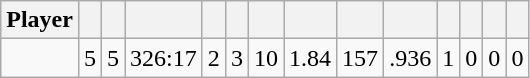<table class="wikitable sortable" style="text-align:center;">
<tr>
<th>Player</th>
<th></th>
<th></th>
<th></th>
<th></th>
<th></th>
<th></th>
<th></th>
<th></th>
<th></th>
<th></th>
<th></th>
<th></th>
<th></th>
</tr>
<tr>
<td></td>
<td>5</td>
<td>5</td>
<td>326:17</td>
<td>2</td>
<td>3</td>
<td>10</td>
<td>1.84</td>
<td>157</td>
<td>.936</td>
<td>1</td>
<td>0</td>
<td>0</td>
<td>0</td>
</tr>
</table>
